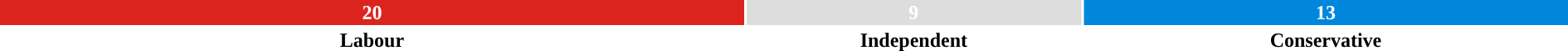<table style="width:100%; text-align:center;">
<tr style="color:white;">
<td style="background:#dc241f; width:47.6%"><strong>20</strong></td>
<td style="background:#dddddd; width:21.4%"><strong>9</strong></td>
<td style="background:#0087dc; width:31%;"><strong>13</strong></td>
</tr>
<tr>
<td><span><strong>Labour</strong></span></td>
<td><span><strong>Independent</strong></span></td>
<td><span><strong>Conservative</strong></span></td>
</tr>
</table>
